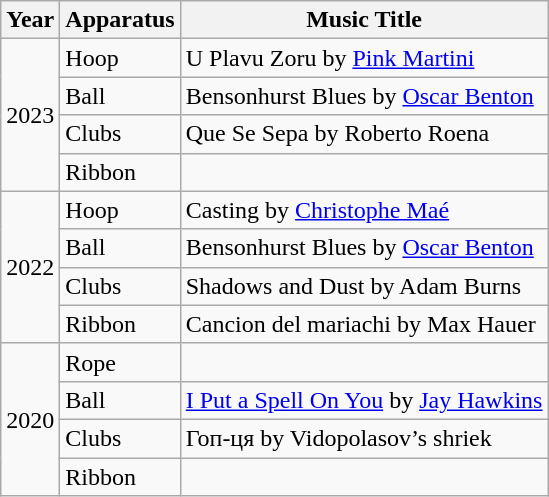<table class="wikitable">
<tr>
<th>Year</th>
<th>Apparatus</th>
<th>Music Title</th>
</tr>
<tr>
<td rowspan="4">2023</td>
<td>Hoop</td>
<td>U Plavu Zoru by <a href='#'>Pink Martini</a></td>
</tr>
<tr>
<td>Ball</td>
<td>Bensonhurst Blues by <a href='#'>Oscar Benton</a></td>
</tr>
<tr>
<td>Clubs</td>
<td>Que Se Sepa by Roberto Roena</td>
</tr>
<tr>
<td>Ribbon</td>
<td></td>
</tr>
<tr>
<td rowspan="4">2022</td>
<td>Hoop</td>
<td>Casting by <a href='#'>Christophe Maé</a></td>
</tr>
<tr>
<td>Ball</td>
<td>Bensonhurst Blues by <a href='#'>Oscar Benton</a></td>
</tr>
<tr>
<td>Clubs</td>
<td>Shadows and Dust by Adam Burns</td>
</tr>
<tr>
<td>Ribbon</td>
<td>Cancion del mariachi by Max Hauer</td>
</tr>
<tr>
<td rowspan="4">2020</td>
<td>Rope</td>
<td></td>
</tr>
<tr>
<td>Ball</td>
<td><a href='#'>I Put a Spell On You</a> by <a href='#'>Jay Hawkins</a></td>
</tr>
<tr>
<td>Clubs</td>
<td>Гоп-ця by Vidopolasov’s shriek</td>
</tr>
<tr>
<td>Ribbon</td>
<td></td>
</tr>
</table>
